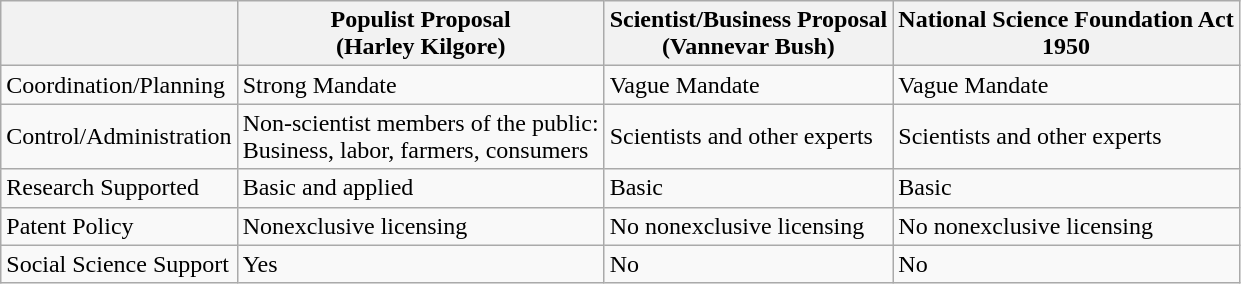<table class="wikitable mw-collapsible" href="ozone hole">
<tr>
<th></th>
<th>Populist Proposal<br>(Harley Kilgore)</th>
<th>Scientist/Business Proposal<br>(Vannevar Bush)</th>
<th>National Science Foundation Act<br>1950</th>
</tr>
<tr>
<td>Coordination/Planning</td>
<td>Strong Mandate</td>
<td>Vague Mandate</td>
<td>Vague Mandate</td>
</tr>
<tr>
<td>Control/Administration</td>
<td>Non-scientist members of the public:<br>Business, labor, farmers, consumers</td>
<td>Scientists and other experts</td>
<td>Scientists and other experts</td>
</tr>
<tr>
<td>Research Supported</td>
<td>Basic and applied</td>
<td>Basic</td>
<td>Basic</td>
</tr>
<tr>
<td>Patent Policy</td>
<td>Nonexclusive licensing</td>
<td>No nonexclusive licensing</td>
<td>No nonexclusive licensing</td>
</tr>
<tr>
<td>Social Science Support</td>
<td>Yes</td>
<td>No</td>
<td>No</td>
</tr>
</table>
